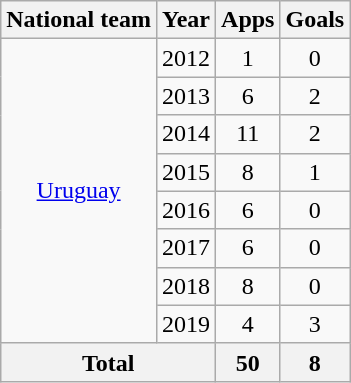<table class="wikitable" style="text-align:center">
<tr>
<th>National team</th>
<th>Year</th>
<th>Apps</th>
<th>Goals</th>
</tr>
<tr>
<td rowspan="8"><a href='#'>Uruguay</a></td>
<td>2012</td>
<td>1</td>
<td>0</td>
</tr>
<tr>
<td>2013</td>
<td>6</td>
<td>2</td>
</tr>
<tr>
<td>2014</td>
<td>11</td>
<td>2</td>
</tr>
<tr>
<td>2015</td>
<td>8</td>
<td>1</td>
</tr>
<tr>
<td>2016</td>
<td>6</td>
<td>0</td>
</tr>
<tr>
<td>2017</td>
<td>6</td>
<td>0</td>
</tr>
<tr>
<td>2018</td>
<td>8</td>
<td>0</td>
</tr>
<tr>
<td>2019</td>
<td>4</td>
<td>3</td>
</tr>
<tr>
<th colspan="2">Total</th>
<th>50</th>
<th>8</th>
</tr>
</table>
